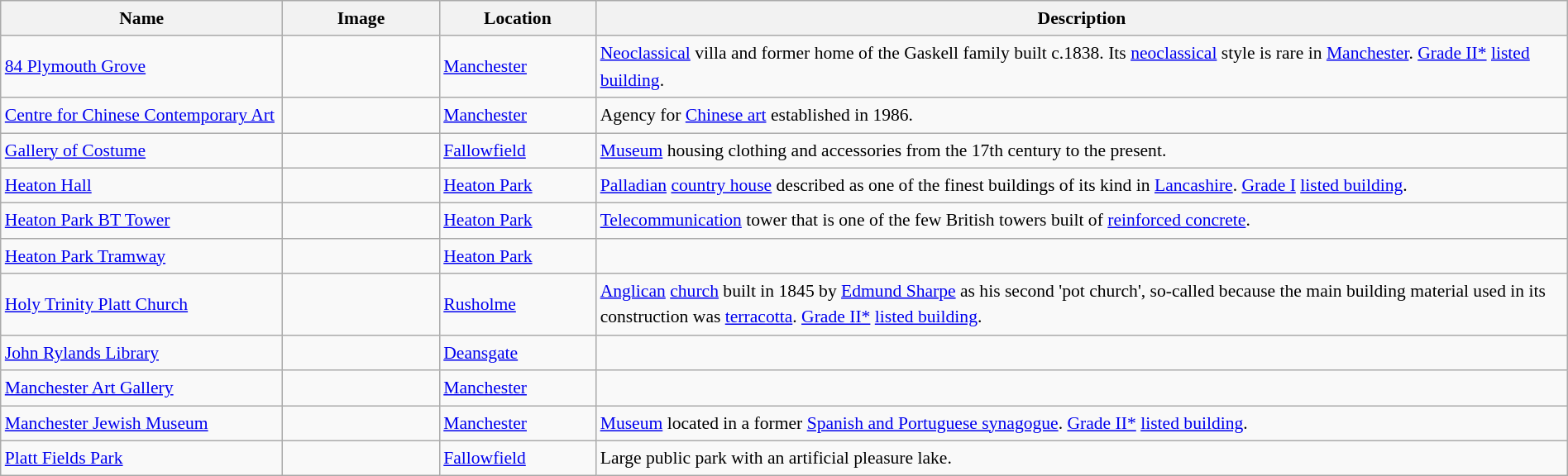<table class="wikitable sortable" style="font-size:90%;width:100%;border:0px;text-align:left;line-height:150%;">
<tr>
<th width="18%">Name</th>
<th width="10%" class="unsortable">Image</th>
<th width="10%">Location</th>
<th width="62%" class="unsortable">Description</th>
</tr>
<tr>
<td><a href='#'>84 Plymouth Grove</a></td>
<td></td>
<td><a href='#'>Manchester</a></td>
<td><a href='#'>Neoclassical</a> villa and former home of the Gaskell family built c.1838. Its <a href='#'>neoclassical</a> style is rare in <a href='#'>Manchester</a>. <a href='#'>Grade II*</a> <a href='#'>listed building</a>.</td>
</tr>
<tr>
<td><a href='#'>Centre for Chinese Contemporary Art</a></td>
<td></td>
<td><a href='#'>Manchester</a></td>
<td>Agency for <a href='#'>Chinese art</a> established in 1986.</td>
</tr>
<tr>
<td><a href='#'>Gallery of Costume</a></td>
<td></td>
<td><a href='#'>Fallowfield</a></td>
<td><a href='#'>Museum</a> housing clothing and accessories from the 17th century to the present.</td>
</tr>
<tr>
<td><a href='#'>Heaton Hall</a></td>
<td></td>
<td><a href='#'>Heaton Park</a></td>
<td><a href='#'>Palladian</a> <a href='#'>country house</a> described as one of the finest buildings of its kind in <a href='#'>Lancashire</a>. <a href='#'>Grade I</a> <a href='#'>listed building</a>.</td>
</tr>
<tr>
<td><a href='#'>Heaton Park BT Tower</a></td>
<td></td>
<td><a href='#'>Heaton Park</a></td>
<td><a href='#'>Telecommunication</a> tower that is one of the few British towers built of <a href='#'>reinforced concrete</a>.</td>
</tr>
<tr>
<td><a href='#'>Heaton Park Tramway</a></td>
<td></td>
<td><a href='#'>Heaton Park</a></td>
<td></td>
</tr>
<tr>
<td><a href='#'>Holy Trinity Platt Church</a></td>
<td></td>
<td><a href='#'>Rusholme</a></td>
<td><a href='#'>Anglican</a> <a href='#'>church</a> built in 1845 by <a href='#'>Edmund Sharpe</a> as his second 'pot church', so-called because the main building material used in its construction was <a href='#'>terracotta</a>. <a href='#'>Grade II*</a> <a href='#'>listed building</a>.</td>
</tr>
<tr>
<td><a href='#'>John Rylands Library</a></td>
<td></td>
<td><a href='#'>Deansgate</a></td>
<td></td>
</tr>
<tr>
<td><a href='#'>Manchester Art Gallery</a></td>
<td></td>
<td><a href='#'>Manchester</a></td>
<td></td>
</tr>
<tr>
<td><a href='#'>Manchester Jewish Museum</a></td>
<td></td>
<td><a href='#'>Manchester</a></td>
<td><a href='#'>Museum</a> located in a former <a href='#'>Spanish and Portuguese synagogue</a>. <a href='#'>Grade II*</a> <a href='#'>listed building</a>.</td>
</tr>
<tr>
<td><a href='#'>Platt Fields Park</a></td>
<td></td>
<td><a href='#'>Fallowfield</a></td>
<td>Large public park with an artificial pleasure lake.</td>
</tr>
<tr>
</tr>
</table>
